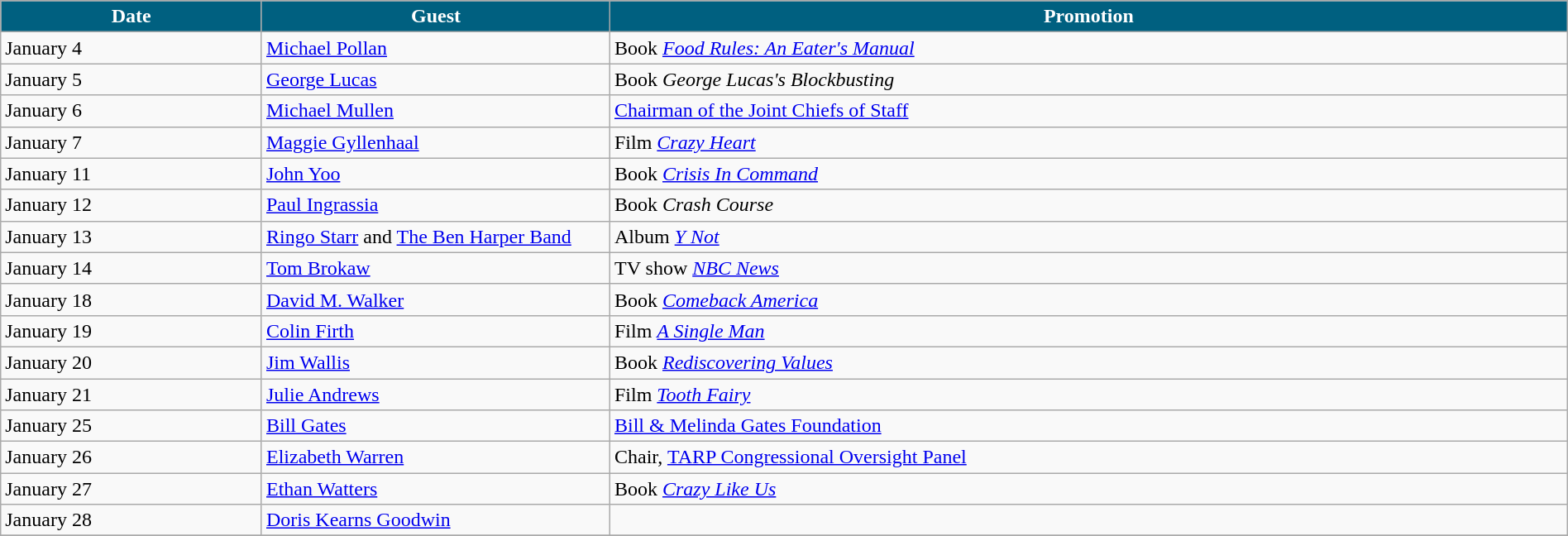<table class="wikitable" width="100%">
<tr bgcolor="#CCCCCC">
<th width="15%" style="background:#006080; color:#FFFFFF">Date</th>
<th width="20%" style="background:#006080; color:#FFFFFF">Guest</th>
<th width="55%" style="background:#006080; color:#FFFFFF">Promotion</th>
</tr>
<tr>
<td>January 4</td>
<td><a href='#'>Michael Pollan</a></td>
<td>Book <em><a href='#'>Food Rules: An Eater's Manual</a></em></td>
</tr>
<tr>
<td>January 5</td>
<td><a href='#'>George Lucas</a></td>
<td>Book <em>George Lucas's Blockbusting</em></td>
</tr>
<tr>
<td>January 6</td>
<td><a href='#'>Michael Mullen</a></td>
<td><a href='#'>Chairman of the Joint Chiefs of Staff</a></td>
</tr>
<tr>
<td>January 7</td>
<td><a href='#'>Maggie Gyllenhaal</a></td>
<td>Film <em><a href='#'>Crazy Heart</a></em></td>
</tr>
<tr>
<td>January 11</td>
<td><a href='#'>John Yoo</a></td>
<td>Book <em><a href='#'>Crisis In Command</a> </em></td>
</tr>
<tr>
<td>January 12</td>
<td><a href='#'>Paul Ingrassia</a></td>
<td>Book <em>Crash Course</em></td>
</tr>
<tr>
<td>January 13</td>
<td><a href='#'>Ringo Starr</a> and <a href='#'>The Ben Harper Band</a></td>
<td>Album <em><a href='#'>Y Not</a></em></td>
</tr>
<tr>
<td>January 14</td>
<td><a href='#'>Tom Brokaw</a></td>
<td>TV show <em><a href='#'>NBC News</a></em></td>
</tr>
<tr>
<td>January 18</td>
<td><a href='#'>David M. Walker</a></td>
<td>Book <em><a href='#'>Comeback America</a></em></td>
</tr>
<tr>
<td>January 19</td>
<td><a href='#'>Colin Firth</a></td>
<td>Film <em><a href='#'>A Single Man</a></em></td>
</tr>
<tr>
<td>January 20</td>
<td><a href='#'>Jim Wallis</a></td>
<td>Book <em><a href='#'>Rediscovering Values</a></em></td>
</tr>
<tr>
<td>January 21</td>
<td><a href='#'>Julie Andrews</a></td>
<td>Film <em><a href='#'>Tooth Fairy</a></em></td>
</tr>
<tr>
<td>January 25</td>
<td><a href='#'>Bill Gates</a></td>
<td><a href='#'>Bill & Melinda Gates Foundation</a></td>
</tr>
<tr>
<td>January 26</td>
<td><a href='#'>Elizabeth Warren</a></td>
<td>Chair, <a href='#'>TARP Congressional Oversight Panel</a></td>
</tr>
<tr>
<td>January 27</td>
<td><a href='#'>Ethan Watters</a></td>
<td>Book <em><a href='#'>Crazy Like Us</a></em></td>
</tr>
<tr>
<td>January 28</td>
<td><a href='#'>Doris Kearns Goodwin</a></td>
<td></td>
</tr>
<tr>
</tr>
</table>
